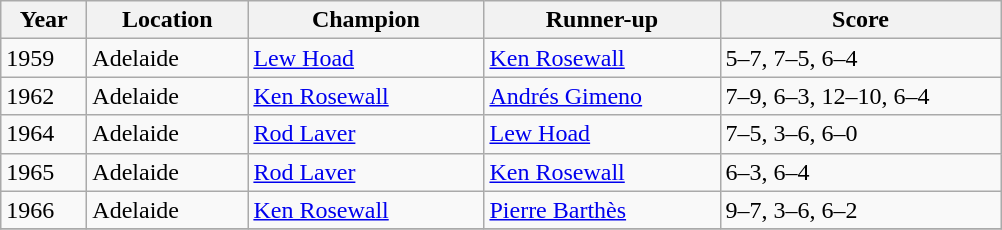<table class="wikitable">
<tr>
<th style="width:50px">Year</th>
<th style="width:100px">Location</th>
<th style="width:150px">Champion</th>
<th style="width:150px">Runner-up</th>
<th style="width:180px" class="unsortable">Score</th>
</tr>
<tr>
<td>1959  </td>
<td>Adelaide</td>
<td> <a href='#'>Lew Hoad</a></td>
<td> <a href='#'>Ken Rosewall</a></td>
<td>5–7, 7–5, 6–4 </td>
</tr>
<tr>
<td>1962</td>
<td>Adelaide</td>
<td> <a href='#'>Ken Rosewall</a></td>
<td> <a href='#'>Andrés Gimeno</a></td>
<td>7–9, 6–3, 12–10, 6–4</td>
</tr>
<tr>
<td>1964</td>
<td>Adelaide</td>
<td> <a href='#'>Rod Laver</a></td>
<td> <a href='#'>Lew Hoad</a></td>
<td>7–5, 3–6, 6–0</td>
</tr>
<tr>
<td>1965</td>
<td>Adelaide</td>
<td> <a href='#'>Rod Laver</a></td>
<td> <a href='#'>Ken Rosewall</a></td>
<td>6–3, 6–4 </td>
</tr>
<tr>
<td>1966</td>
<td>Adelaide</td>
<td> <a href='#'>Ken Rosewall</a></td>
<td> <a href='#'>Pierre Barthès</a></td>
<td>9–7, 3–6, 6–2 </td>
</tr>
<tr>
</tr>
</table>
